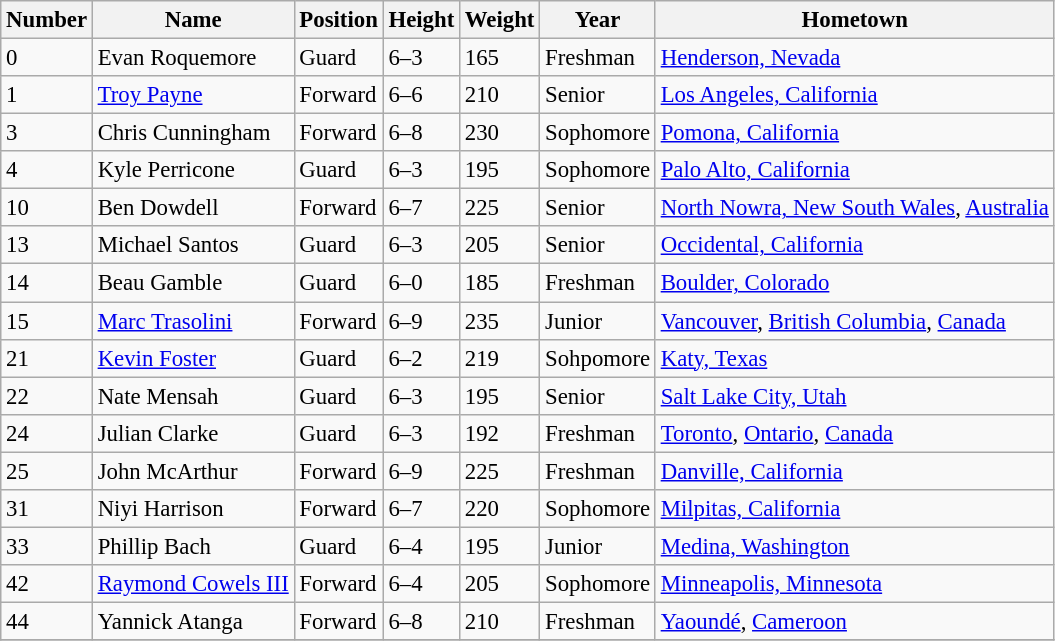<table class="wikitable" style="font-size: 95%;">
<tr>
<th>Number</th>
<th>Name</th>
<th>Position</th>
<th>Height</th>
<th>Weight</th>
<th>Year</th>
<th>Hometown</th>
</tr>
<tr>
<td>0</td>
<td>Evan Roquemore</td>
<td>Guard</td>
<td>6–3</td>
<td>165</td>
<td>Freshman</td>
<td><a href='#'>Henderson, Nevada</a></td>
</tr>
<tr>
<td>1</td>
<td><a href='#'>Troy Payne</a></td>
<td>Forward</td>
<td>6–6</td>
<td>210</td>
<td>Senior</td>
<td><a href='#'>Los Angeles, California</a></td>
</tr>
<tr>
<td>3</td>
<td>Chris Cunningham</td>
<td>Forward</td>
<td>6–8</td>
<td>230</td>
<td>Sophomore</td>
<td><a href='#'>Pomona, California</a></td>
</tr>
<tr>
<td>4</td>
<td>Kyle Perricone</td>
<td>Guard</td>
<td>6–3</td>
<td>195</td>
<td>Sophomore</td>
<td><a href='#'>Palo Alto, California</a></td>
</tr>
<tr>
<td>10</td>
<td>Ben Dowdell</td>
<td>Forward</td>
<td>6–7</td>
<td>225</td>
<td>Senior</td>
<td><a href='#'>North Nowra, New South Wales</a>, <a href='#'>Australia</a></td>
</tr>
<tr>
<td>13</td>
<td>Michael Santos</td>
<td>Guard</td>
<td>6–3</td>
<td>205</td>
<td>Senior</td>
<td><a href='#'>Occidental, California</a></td>
</tr>
<tr>
<td>14</td>
<td>Beau Gamble</td>
<td>Guard</td>
<td>6–0</td>
<td>185</td>
<td>Freshman</td>
<td><a href='#'>Boulder, Colorado</a></td>
</tr>
<tr>
<td>15</td>
<td><a href='#'>Marc Trasolini</a></td>
<td>Forward</td>
<td>6–9</td>
<td>235</td>
<td>Junior</td>
<td><a href='#'>Vancouver</a>, <a href='#'>British Columbia</a>, <a href='#'>Canada</a></td>
</tr>
<tr>
<td>21</td>
<td><a href='#'>Kevin Foster</a></td>
<td>Guard</td>
<td>6–2</td>
<td>219</td>
<td>Sohpomore</td>
<td><a href='#'>Katy, Texas</a></td>
</tr>
<tr>
<td>22</td>
<td>Nate Mensah</td>
<td>Guard</td>
<td>6–3</td>
<td>195</td>
<td>Senior</td>
<td><a href='#'>Salt Lake City, Utah</a></td>
</tr>
<tr>
<td>24</td>
<td>Julian Clarke</td>
<td>Guard</td>
<td>6–3</td>
<td>192</td>
<td>Freshman</td>
<td><a href='#'>Toronto</a>, <a href='#'>Ontario</a>, <a href='#'>Canada</a></td>
</tr>
<tr>
<td>25</td>
<td>John McArthur</td>
<td>Forward</td>
<td>6–9</td>
<td>225</td>
<td>Freshman</td>
<td><a href='#'>Danville, California</a></td>
</tr>
<tr>
<td>31</td>
<td>Niyi Harrison</td>
<td>Forward</td>
<td>6–7</td>
<td>220</td>
<td>Sophomore</td>
<td><a href='#'>Milpitas, California</a></td>
</tr>
<tr>
<td>33</td>
<td>Phillip Bach</td>
<td>Guard</td>
<td>6–4</td>
<td>195</td>
<td>Junior</td>
<td><a href='#'>Medina, Washington</a></td>
</tr>
<tr>
<td>42</td>
<td><a href='#'>Raymond Cowels III</a></td>
<td>Forward</td>
<td>6–4</td>
<td>205</td>
<td>Sophomore</td>
<td><a href='#'>Minneapolis, Minnesota</a></td>
</tr>
<tr>
<td>44</td>
<td>Yannick Atanga</td>
<td>Forward</td>
<td>6–8</td>
<td>210</td>
<td>Freshman</td>
<td><a href='#'>Yaoundé</a>, <a href='#'>Cameroon</a></td>
</tr>
<tr>
</tr>
</table>
